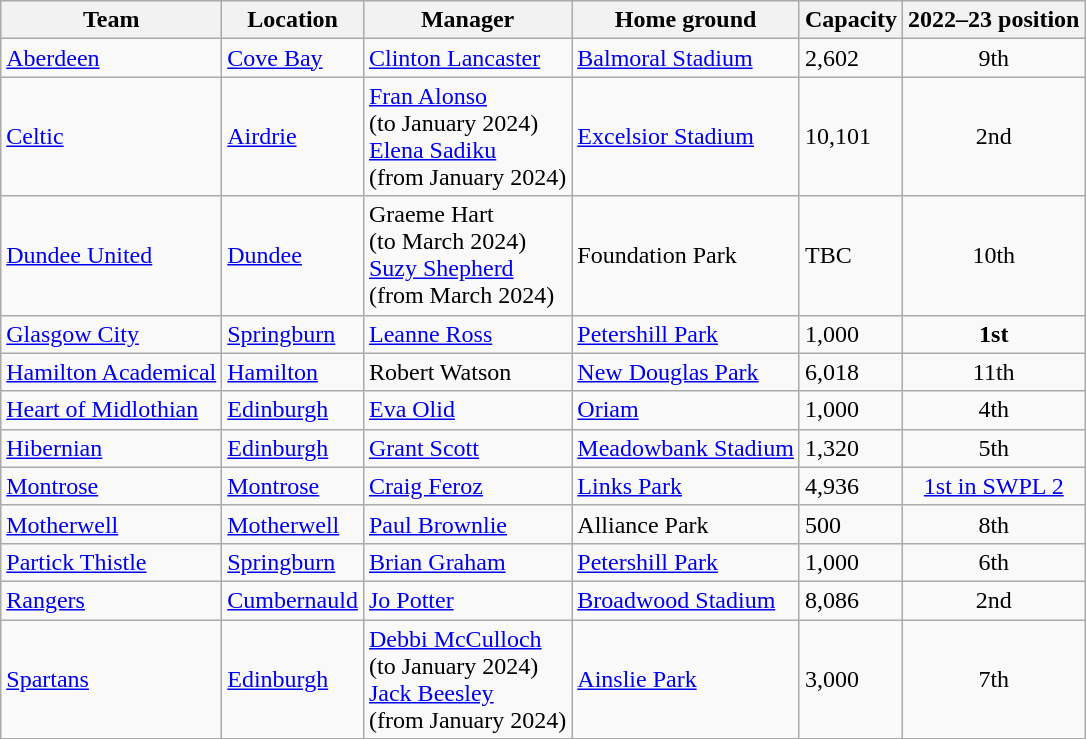<table class="wikitable sortable">
<tr>
<th>Team</th>
<th>Location</th>
<th>Manager</th>
<th>Home ground</th>
<th>Capacity</th>
<th data-sort-type="number">2022–23 position</th>
</tr>
<tr>
<td><a href='#'>Aberdeen</a></td>
<td><a href='#'>Cove Bay</a></td>
<td> <a href='#'>Clinton Lancaster</a></td>
<td><a href='#'>Balmoral Stadium</a></td>
<td>2,602</td>
<td align=center>9th</td>
</tr>
<tr>
<td><a href='#'>Celtic</a></td>
<td><a href='#'>Airdrie</a></td>
<td> <a href='#'>Fran Alonso</a><br>(to January 2024)<br> <a href='#'>Elena Sadiku</a><br>(from January 2024)</td>
<td><a href='#'>Excelsior Stadium</a></td>
<td>10,101</td>
<td align=center>2nd</td>
</tr>
<tr>
<td><a href='#'>Dundee United</a></td>
<td><a href='#'>Dundee</a></td>
<td> Graeme Hart<br>(to March 2024)<br> <a href='#'>Suzy Shepherd</a><br>(from March 2024)</td>
<td>Foundation Park</td>
<td>TBC</td>
<td align="center">10th</td>
</tr>
<tr>
<td><a href='#'>Glasgow City</a></td>
<td><a href='#'>Springburn</a></td>
<td> <a href='#'>Leanne Ross</a></td>
<td><a href='#'>Petershill Park</a></td>
<td>1,000</td>
<td align="center"><strong>1st</strong></td>
</tr>
<tr>
<td><a href='#'>Hamilton Academical</a></td>
<td><a href='#'>Hamilton</a></td>
<td> Robert Watson</td>
<td><a href='#'>New Douglas Park</a></td>
<td>6,018</td>
<td align=center>11th</td>
</tr>
<tr>
<td><a href='#'>Heart of Midlothian</a></td>
<td><a href='#'>Edinburgh</a></td>
<td> <a href='#'>Eva Olid</a></td>
<td><a href='#'>Oriam</a></td>
<td>1,000</td>
<td align=center>4th</td>
</tr>
<tr>
<td><a href='#'>Hibernian</a></td>
<td><a href='#'>Edinburgh</a></td>
<td> <a href='#'>Grant Scott</a></td>
<td><a href='#'>Meadowbank Stadium</a></td>
<td>1,320</td>
<td align=center>5th</td>
</tr>
<tr>
<td><a href='#'>Montrose</a></td>
<td><a href='#'>Montrose</a></td>
<td> <a href='#'>Craig Feroz</a></td>
<td><a href='#'>Links Park</a></td>
<td>4,936</td>
<td align=center><a href='#'>1st in SWPL 2</a></td>
</tr>
<tr>
<td><a href='#'>Motherwell</a></td>
<td><a href='#'>Motherwell</a></td>
<td> <a href='#'>Paul Brownlie</a></td>
<td>Alliance Park</td>
<td>500</td>
<td align=center>8th</td>
</tr>
<tr>
<td><a href='#'>Partick Thistle</a></td>
<td><a href='#'>Springburn</a></td>
<td> <a href='#'>Brian Graham</a></td>
<td><a href='#'>Petershill Park</a></td>
<td>1,000</td>
<td align=center>6th</td>
</tr>
<tr>
<td><a href='#'>Rangers</a></td>
<td><a href='#'>Cumbernauld</a></td>
<td> <a href='#'>Jo Potter</a></td>
<td><a href='#'>Broadwood Stadium</a></td>
<td>8,086</td>
<td align=center>2nd</td>
</tr>
<tr>
<td><a href='#'>Spartans</a></td>
<td><a href='#'>Edinburgh</a></td>
<td> <a href='#'>Debbi McCulloch</a><br>(to January 2024)<br> <a href='#'>Jack Beesley</a><br>(from January 2024)</td>
<td><a href='#'>Ainslie Park</a></td>
<td>3,000</td>
<td align=center>7th</td>
</tr>
</table>
